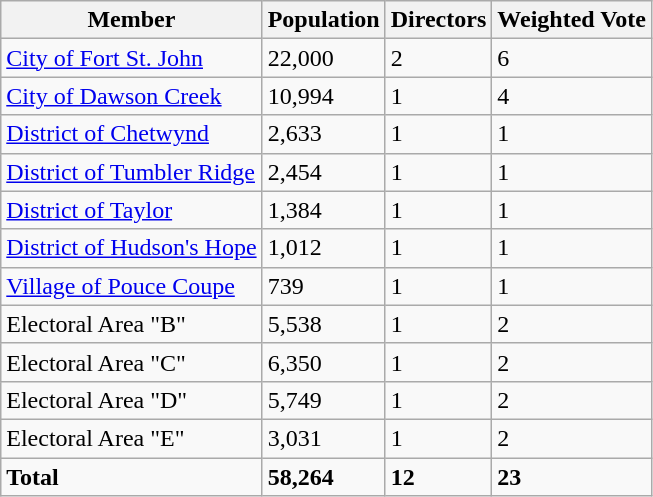<table class="wikitable">
<tr>
<th>Member</th>
<th>Population</th>
<th>Directors</th>
<th>Weighted Vote</th>
</tr>
<tr>
<td><a href='#'>City of Fort St. John</a></td>
<td>22,000</td>
<td>2</td>
<td>6</td>
</tr>
<tr>
<td><a href='#'>City of Dawson Creek</a></td>
<td>10,994</td>
<td>1</td>
<td>4</td>
</tr>
<tr>
<td><a href='#'>District of Chetwynd</a></td>
<td>2,633</td>
<td>1</td>
<td>1</td>
</tr>
<tr>
<td><a href='#'>District of Tumbler Ridge</a></td>
<td>2,454</td>
<td>1</td>
<td>1</td>
</tr>
<tr>
<td><a href='#'>District of Taylor</a></td>
<td>1,384</td>
<td>1</td>
<td>1</td>
</tr>
<tr>
<td><a href='#'>District of Hudson's Hope</a></td>
<td>1,012</td>
<td>1</td>
<td>1</td>
</tr>
<tr>
<td><a href='#'>Village of Pouce Coupe</a></td>
<td>739</td>
<td>1</td>
<td>1</td>
</tr>
<tr>
<td>Electoral Area "B"</td>
<td>5,538</td>
<td>1</td>
<td>2</td>
</tr>
<tr>
<td>Electoral Area "C"</td>
<td>6,350</td>
<td>1</td>
<td>2</td>
</tr>
<tr>
<td>Electoral Area "D"</td>
<td>5,749</td>
<td>1</td>
<td>2</td>
</tr>
<tr>
<td>Electoral Area "E"</td>
<td>3,031</td>
<td>1</td>
<td>2</td>
</tr>
<tr>
<td><strong>Total</strong></td>
<td><strong>58,264</strong></td>
<td><strong>12</strong></td>
<td><strong>23</strong></td>
</tr>
</table>
